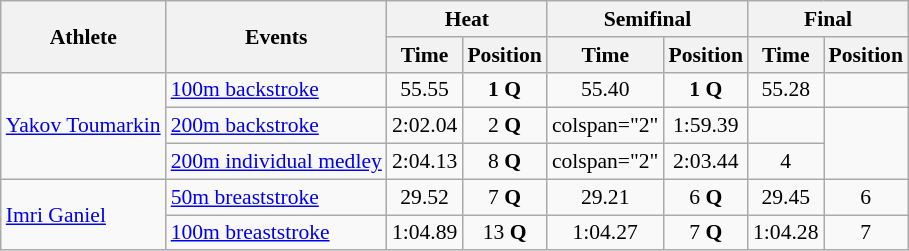<table class="wikitable" border="1" style="font-size:90%">
<tr>
<th rowspan=2>Athlete</th>
<th rowspan=2>Events</th>
<th colspan=2>Heat</th>
<th colspan=2>Semifinal</th>
<th colspan=2>Final</th>
</tr>
<tr>
<th>Time</th>
<th>Position</th>
<th>Time</th>
<th>Position</th>
<th>Time</th>
<th>Position</th>
</tr>
<tr align=center>
<td rowspan="3" align=left><a href='#'>Yakov Toumarkin</a></td>
<td align=left><a href='#'>100m backstroke</a></td>
<td>55.55</td>
<td><strong>1 Q</strong></td>
<td>55.40</td>
<td><strong>1 Q</strong></td>
<td>55.28</td>
<td></td>
</tr>
<tr align=center>
<td align=left><a href='#'>200m backstroke</a></td>
<td>2:02.04</td>
<td>2 <strong>Q</strong></td>
<td>colspan="2" </td>
<td>1:59.39</td>
<td></td>
</tr>
<tr align=center>
<td align=left><a href='#'>200m individual medley</a></td>
<td>2:04.13</td>
<td>8 <strong>Q</strong></td>
<td>colspan="2" </td>
<td>2:03.44</td>
<td>4</td>
</tr>
<tr align=center>
<td rowspan="2" align=left><a href='#'>Imri Ganiel</a></td>
<td align=left><a href='#'>50m breaststroke</a></td>
<td>29.52</td>
<td>7 <strong>Q</strong></td>
<td>29.21</td>
<td>6 <strong>Q</strong></td>
<td>29.45</td>
<td>6</td>
</tr>
<tr align=center>
<td align=left><a href='#'>100m breaststroke</a></td>
<td>1:04.89</td>
<td>13 <strong>Q</strong></td>
<td>1:04.27</td>
<td>7 <strong>Q</strong></td>
<td>1:04.28</td>
<td>7</td>
</tr>
</table>
